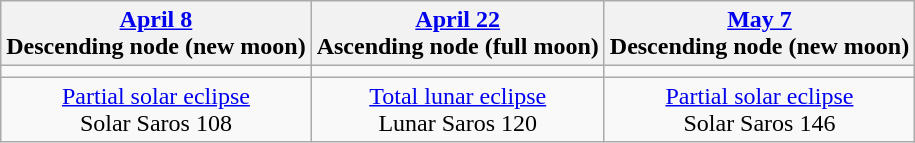<table class="wikitable">
<tr>
<th><a href='#'>April 8</a><br>Descending node (new moon)</th>
<th><a href='#'>April 22</a><br>Ascending node (full moon)</th>
<th><a href='#'>May 7</a><br>Descending node (new moon)</th>
</tr>
<tr>
<td></td>
<td></td>
<td></td>
</tr>
<tr align=center>
<td><a href='#'>Partial solar eclipse</a><br>Solar Saros 108</td>
<td><a href='#'>Total lunar eclipse</a><br>Lunar Saros 120</td>
<td><a href='#'>Partial solar eclipse</a><br>Solar Saros 146</td>
</tr>
</table>
